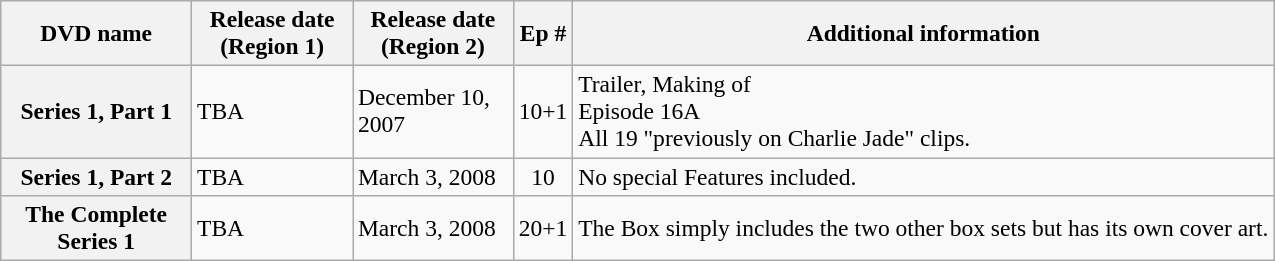<table class="wikitable" style="font-size:98%;">
<tr>
<th width="120">DVD name</th>
<th width="100">Release date (Region 1)</th>
<th width="100">Release date (Region 2)</th>
<th>Ep #</th>
<th>Additional information</th>
</tr>
<tr>
<th>Series 1, Part 1</th>
<td>TBA</td>
<td>December 10, 2007</td>
<td align="center">10+1</td>
<td>Trailer, Making of <br>Episode 16A <br> All 19 "previously on Charlie Jade" clips.</td>
</tr>
<tr>
<th>Series 1, Part 2</th>
<td>TBA</td>
<td>March 3, 2008</td>
<td align="center">10</td>
<td>No special Features included.</td>
</tr>
<tr>
<th>The Complete Series 1</th>
<td>TBA</td>
<td>March 3, 2008</td>
<td align="center">20+1</td>
<td>The Box simply includes the two other box sets but has its own cover art.</td>
</tr>
</table>
